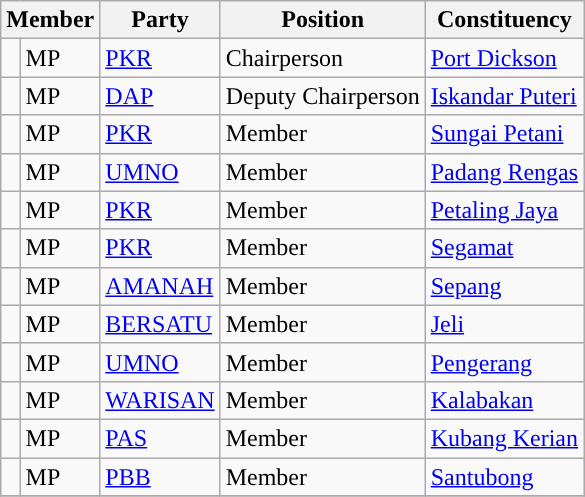<table class="sortable wikitable">
<tr>
<th colspan="2" valign="top">Member</th>
<th valign="top">Party</th>
<th valign="top">Position</th>
<th valign="top">Constituency</th>
</tr>
<tr>
<td></td>
<td> MP</td>
<td><a href='#'>PKR</a></td>
<td>Chairperson</td>
<td><a href='#'>Port Dickson</a></td>
</tr>
<tr>
<td></td>
<td> MP</td>
<td><a href='#'>DAP</a></td>
<td>Deputy Chairperson</td>
<td><a href='#'>Iskandar Puteri</a></td>
</tr>
<tr>
<td></td>
<td> MP</td>
<td><a href='#'>PKR</a></td>
<td>Member</td>
<td><a href='#'>Sungai Petani</a></td>
</tr>
<tr>
<td></td>
<td> MP</td>
<td><a href='#'>UMNO</a></td>
<td>Member</td>
<td><a href='#'>Padang Rengas</a></td>
</tr>
<tr>
<td></td>
<td> MP</td>
<td><a href='#'>PKR</a></td>
<td>Member</td>
<td><a href='#'>Petaling Jaya</a></td>
</tr>
<tr>
<td></td>
<td> MP</td>
<td><a href='#'>PKR</a></td>
<td>Member</td>
<td><a href='#'>Segamat</a></td>
</tr>
<tr>
<td></td>
<td> MP</td>
<td><a href='#'>AMANAH</a></td>
<td>Member</td>
<td><a href='#'>Sepang</a></td>
</tr>
<tr>
<td></td>
<td> MP</td>
<td><a href='#'>BERSATU</a></td>
<td>Member</td>
<td><a href='#'>Jeli</a></td>
</tr>
<tr>
<td></td>
<td> MP</td>
<td><a href='#'>UMNO</a></td>
<td>Member</td>
<td><a href='#'>Pengerang</a></td>
</tr>
<tr>
<td></td>
<td> MP</td>
<td><a href='#'>WARISAN</a></td>
<td>Member</td>
<td><a href='#'>Kalabakan</a></td>
</tr>
<tr>
<td></td>
<td> MP</td>
<td><a href='#'>PAS</a></td>
<td>Member</td>
<td><a href='#'>Kubang Kerian</a></td>
</tr>
<tr>
<td></td>
<td> MP</td>
<td><a href='#'>PBB</a></td>
<td>Member</td>
<td><a href='#'>Santubong</a></td>
</tr>
<tr>
</tr>
</table>
